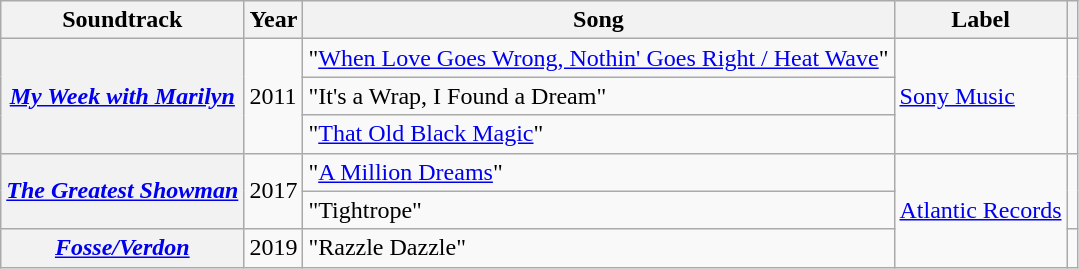<table class="wikitable plainrowheaders">
<tr>
<th scope="col">Soundtrack</th>
<th scope="col">Year</th>
<th scope="col">Song</th>
<th scope="col">Label</th>
<th></th>
</tr>
<tr>
<th scope="row" rowspan="3"><em><a href='#'>My Week with Marilyn</a></em></th>
<td rowspan="3">2011</td>
<td>"<a href='#'>When Love Goes Wrong, Nothin' Goes Right / Heat Wave</a>"</td>
<td rowspan="3"><a href='#'>Sony Music</a></td>
<td style="text-align:center;" rowspan=3></td>
</tr>
<tr>
<td>"It's a Wrap, I Found a Dream"</td>
</tr>
<tr>
<td>"<a href='#'>That Old Black Magic</a>"</td>
</tr>
<tr>
<th scope="row" rowspan="2"><em><a href='#'>The Greatest Showman</a></em></th>
<td rowspan="2">2017</td>
<td>"<a href='#'>A Million Dreams</a>"</td>
<td rowspan="3"><a href='#'>Atlantic Records</a></td>
<td style="text-align:center;" rowspan=2></td>
</tr>
<tr>
<td>"Tightrope"</td>
</tr>
<tr>
<th scope="row" rowspan="1"><em><a href='#'>Fosse/Verdon</a></em></th>
<td>2019</td>
<td>"Razzle Dazzle"</td>
<td style="text-align:center;" rowspan=1></td>
</tr>
</table>
